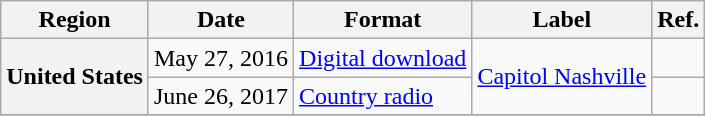<table class="wikitable sortable plainrowheaders">
<tr>
<th scope="col">Region</th>
<th scope="col">Date</th>
<th scope="col">Format</th>
<th scope="col">Label</th>
<th scope="col">Ref.</th>
</tr>
<tr>
<th scope="row" rowspan="2">United States</th>
<td>May 27, 2016</td>
<td><a href='#'>Digital download</a></td>
<td rowspan="2"><a href='#'>Capitol Nashville</a></td>
<td></td>
</tr>
<tr>
<td>June 26, 2017</td>
<td><a href='#'>Country radio</a></td>
<td></td>
</tr>
<tr>
</tr>
</table>
